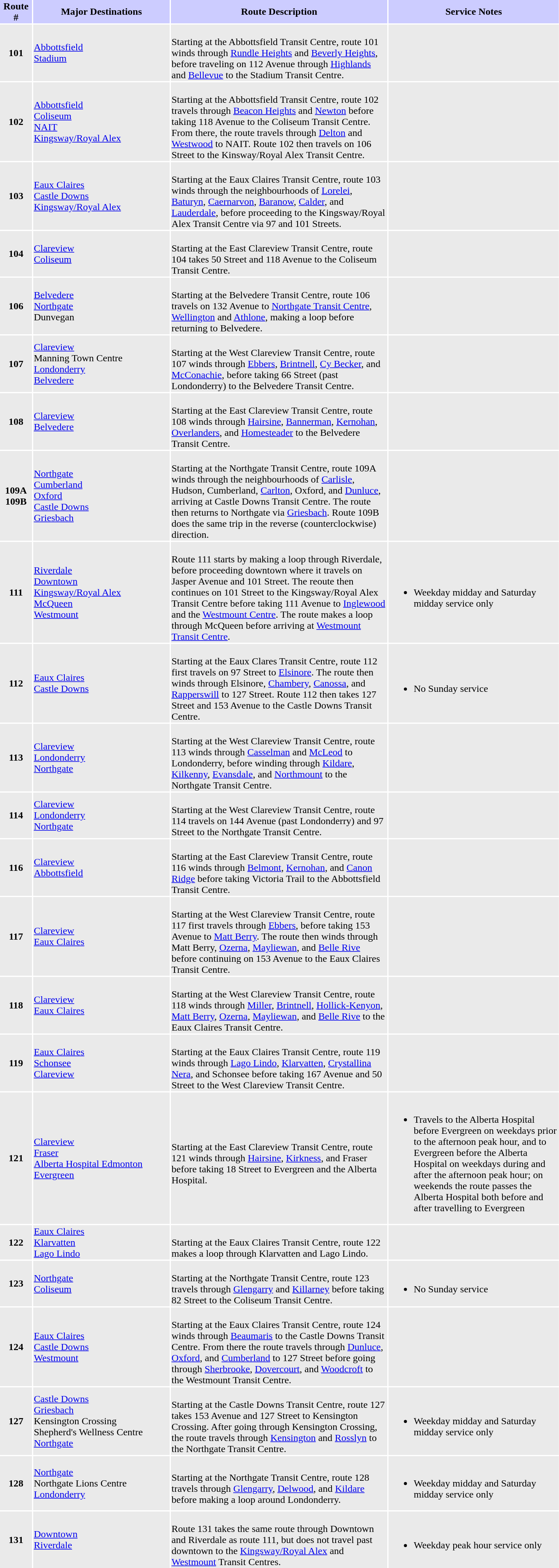<table>
<tr bgcolor="#ccccff">
<th width="50" align="center"><strong>Route #</strong></th>
<td width="220" align="center"><strong>Major Destinations</strong></td>
<td width="350" align="center"><strong>Route Description</strong></td>
<td width="275" align="center"><strong>Service Notes</strong></td>
</tr>
<tr bgcolor="#eaeaea">
<td align="center"><strong>101</strong></td>
<td><a href='#'>Abbottsfield</a><br><a href='#'>Stadium</a></td>
<td><br>Starting at the Abbottsfield Transit Centre, route 101 winds through <a href='#'>Rundle Heights</a> and <a href='#'>Beverly Heights</a>, before traveling on 112 Avenue through <a href='#'>Highlands</a> and <a href='#'>Bellevue</a> to the Stadium Transit Centre.</td>
<td></td>
</tr>
<tr bgcolor="#eaeaea">
<td align="center"><strong>102</strong></td>
<td><a href='#'>Abbottsfield</a><br><a href='#'>Coliseum</a><br><a href='#'>NAIT</a><br><a href='#'>Kingsway/Royal Alex</a></td>
<td><br>Starting at the Abbottsfield Transit Centre, route 102 travels through <a href='#'>Beacon Heights</a> and <a href='#'>Newton</a> before taking 118 Avenue to the Coliseum Transit Centre. From there, the route travels through <a href='#'>Delton</a> and <a href='#'>Westwood</a> to NAIT. Route 102 then travels on 106 Street to the Kinsway/Royal Alex Transit Centre.</td>
<td></td>
</tr>
<tr bgcolor="#eaeaea">
<td align="center"><strong>103</strong></td>
<td><a href='#'>Eaux Claires</a><br><a href='#'>Castle Downs</a><br><a href='#'>Kingsway/Royal Alex</a></td>
<td><br>Starting at the Eaux Claires Transit Centre, route 103 winds through the neighbourhoods of <a href='#'>Lorelei</a>, <a href='#'>Baturyn</a>, <a href='#'>Caernarvon</a>, <a href='#'>Baranow</a>, <a href='#'>Calder</a>, and <a href='#'>Lauderdale</a>, before proceeding to the Kingsway/Royal Alex Transit Centre via 97 and 101 Streets.</td>
<td></td>
</tr>
<tr bgcolor="#eaeaea">
<td align="center"><strong>104</strong></td>
<td><a href='#'>Clareview</a><br><a href='#'>Coliseum</a></td>
<td><br>Starting at the East Clareview Transit Centre, route 104 takes 50 Street and 118 Avenue to the Coliseum Transit Centre.</td>
<td></td>
</tr>
<tr bgcolor="#eaeaea">
<td align="center"><strong>106</strong></td>
<td><a href='#'>Belvedere</a><br><a href='#'>Northgate</a><br>Dunvegan</td>
<td><br>Starting at the Belvedere Transit Centre, route 106 travels on 132 Avenue to <a href='#'>Northgate Transit Centre</a>, <a href='#'>Wellington</a> and <a href='#'>Athlone</a>, making a loop before returning to Belvedere.</td>
<td></td>
</tr>
<tr bgcolor="#eaeaea">
<td align="center"><strong>107</strong></td>
<td><a href='#'>Clareview</a><br>Manning Town Centre<br><a href='#'>Londonderry</a><br><a href='#'>Belvedere</a></td>
<td><br>Starting at the West Clareview Transit Centre, route 107 winds through <a href='#'>Ebbers</a>, <a href='#'>Brintnell</a>, <a href='#'>Cy Becker</a>, and <a href='#'>McConachie</a>, before taking 66 Street (past Londonderry) to the Belvedere Transit Centre.</td>
<td></td>
</tr>
<tr bgcolor="#eaeaea">
<td align="center"><strong>108</strong></td>
<td><a href='#'>Clareview</a><br><a href='#'>Belvedere</a></td>
<td><br>Starting at the East Clareview Transit Centre, route 108 winds through <a href='#'>Hairsine</a>, <a href='#'>Bannerman</a>, <a href='#'>Kernohan</a>, <a href='#'>Overlanders</a>, and <a href='#'>Homesteader</a> to the Belvedere Transit Centre.</td>
<td></td>
</tr>
<tr bgcolor="#eaeaea">
<td align="center"><strong>109A</strong><br><strong>109B</strong></td>
<td><a href='#'>Northgate</a><br><a href='#'>Cumberland</a><br><a href='#'>Oxford</a><br><a href='#'>Castle Downs</a><br><a href='#'>Griesbach</a></td>
<td><br>Starting at the Northgate Transit Centre, route 109A winds through the neighbourhoods of <a href='#'>Carlisle</a>, Hudson, Cumberland, <a href='#'>Carlton</a>, Oxford, and <a href='#'>Dunluce</a>, arriving at Castle Downs Transit Centre.  The route then returns to Northgate via <a href='#'>Griesbach</a>.  Route 109B does the same trip in the reverse (counterclockwise) direction.</td>
<td></td>
</tr>
<tr bgcolor="#eaeaea">
<td align="center"><strong>111</strong></td>
<td><a href='#'>Riverdale</a><br><a href='#'>Downtown</a><br><a href='#'>Kingsway/Royal Alex</a><br><a href='#'>McQueen</a><br><a href='#'>Westmount</a></td>
<td><br>Route 111 starts by making a loop through Riverdale, before proceeding downtown where it travels on Jasper Avenue and 101 Street. The reoute then continues on 101 Street to the Kingsway/Royal Alex Transit Centre before taking 111 Avenue to <a href='#'>Inglewood</a> and the <a href='#'>Westmount Centre</a>. The route makes a loop through McQueen before arriving at <a href='#'>Westmount Transit Centre</a>.</td>
<td><br><ul><li>Weekday midday and Saturday midday service only</li></ul></td>
</tr>
<tr bgcolor="#eaeaea">
<td align="center"><strong>112</strong></td>
<td><a href='#'>Eaux Claires</a><br><a href='#'>Castle Downs</a></td>
<td><br>Starting at the Eaux Clares Transit Centre, route 112 first travels on 97 Street to <a href='#'>Elsinore</a>. The route then winds through Elsinore, <a href='#'>Chambery</a>, <a href='#'>Canossa</a>, and <a href='#'>Rapperswill</a> to 127 Street. Route 112 then takes 127 Street and 153 Avenue to the Castle Downs Transit Centre.</td>
<td><br><ul><li>No Sunday service</li></ul></td>
</tr>
<tr bgcolor="#eaeaea">
<td align="center"><strong>113</strong></td>
<td><a href='#'>Clareview</a><br><a href='#'>Londonderry</a><br><a href='#'>Northgate</a></td>
<td><br>Starting at the West Clareview Transit Centre, route 113 winds through <a href='#'>Casselman</a> and <a href='#'>McLeod</a> to Londonderry, before winding through <a href='#'>Kildare</a>, <a href='#'>Kilkenny</a>, <a href='#'>Evansdale</a>, and <a href='#'>Northmount</a> to the Northgate Transit Centre.</td>
<td></td>
</tr>
<tr bgcolor="#eaeaea">
<td align="center"><strong>114</strong></td>
<td><a href='#'>Clareview</a><br><a href='#'>Londonderry</a><br><a href='#'>Northgate</a></td>
<td><br>Starting at the West Clareview Transit Centre, route 114 travels on 144 Avenue (past Londonderry) and 97 Street to the Northgate Transit Centre.</td>
<td></td>
</tr>
<tr bgcolor="#eaeaea">
<td align="center"><strong>116</strong></td>
<td><a href='#'>Clareview</a><br><a href='#'>Abbottsfield</a></td>
<td><br>Starting at the East Clareview Transit Centre, route 116 winds through <a href='#'>Belmont</a>, <a href='#'>Kernohan</a>, and <a href='#'>Canon Ridge</a> before taking Victoria Trail to the Abbottsfield Transit Centre.</td>
<td></td>
</tr>
<tr bgcolor="#eaeaea">
<td align="center"><strong>117</strong></td>
<td><a href='#'>Clareview</a><br><a href='#'>Eaux Claires</a></td>
<td><br>Starting at the West Clareview Transit Centre, route 117 first travels through <a href='#'>Ebbers</a>, before taking 153 Avenue to <a href='#'>Matt Berry</a>. The route then winds through Matt Berry, <a href='#'>Ozerna</a>, <a href='#'>Mayliewan</a>, and <a href='#'>Belle Rive</a> before continuing on 153 Avenue to the Eaux Claires Transit Centre.</td>
<td></td>
</tr>
<tr bgcolor="#eaeaea">
<td align="center"><strong>118</strong></td>
<td><a href='#'>Clareview</a><br><a href='#'>Eaux Claires</a></td>
<td><br>Starting at the West Clareview Transit Centre, route 118 winds through <a href='#'>Miller</a>, <a href='#'>Brintnell</a>, <a href='#'>Hollick-Kenyon</a>, <a href='#'>Matt Berry</a>, <a href='#'>Ozerna</a>, <a href='#'>Mayliewan</a>, and <a href='#'>Belle Rive</a> to the Eaux Claires Transit Centre.</td>
<td></td>
</tr>
<tr bgcolor="#eaeaea">
<td align="center"><strong>119</strong></td>
<td><a href='#'>Eaux Claires</a><br><a href='#'>Schonsee</a><br><a href='#'>Clareview</a></td>
<td><br>Starting at the Eaux Claires Transit Centre, route 119 winds through <a href='#'>Lago Lindo</a>, <a href='#'>Klarvatten</a>, <a href='#'>Crystallina Nera</a>, and Schonsee before taking 167 Avenue and 50 Street to the West Clareview Transit Centre.</td>
<td></td>
</tr>
<tr bgcolor="#eaeaea">
<td align="center"><strong>121</strong></td>
<td><a href='#'>Clareview</a><br><a href='#'>Fraser</a><br><a href='#'>Alberta Hospital Edmonton</a><br><a href='#'>Evergreen</a></td>
<td><br>Starting at the East Clareview Transit Centre, route 121 winds through <a href='#'>Hairsine</a>, <a href='#'>Kirkness</a>, and Fraser before taking 18 Street to Evergreen and the Alberta Hospital.</td>
<td><br><ul><li>Travels to the Alberta Hospital before Evergreen on weekdays prior to the afternoon peak hour, and to Evergreen before the Alberta Hospital on weekdays during and after the afternoon peak hour; on weekends the route passes the Alberta Hospital both before and after travelling to Evergreen</li></ul></td>
</tr>
<tr bgcolor="#eaeaea">
<td align="center"><strong>122</strong></td>
<td><a href='#'>Eaux Claires</a><br><a href='#'>Klarvatten</a><br><a href='#'>Lago Lindo</a></td>
<td><br>Starting at the Eaux Claires Transit Centre, route 122 makes a loop through Klarvatten and Lago Lindo.</td>
<td></td>
</tr>
<tr bgcolor="#eaeaea">
<td align="center"><strong>123</strong></td>
<td><a href='#'>Northgate</a><br><a href='#'>Coliseum</a></td>
<td><br>Starting at the Northgate Transit Centre, route 123 travels through <a href='#'>Glengarry</a> and <a href='#'>Killarney</a> before taking 82 Street to the Coliseum Transit Centre.</td>
<td><br><ul><li>No Sunday service</li></ul></td>
</tr>
<tr bgcolor="#eaeaea">
<td align="center"><strong>124</strong></td>
<td><a href='#'>Eaux Claires</a><br><a href='#'>Castle Downs</a><br><a href='#'>Westmount</a></td>
<td><br>Starting at the Eaux Claires Transit Centre, route 124 winds through <a href='#'>Beaumaris</a> to the Castle Downs Transit Centre. From there the route travels through <a href='#'>Dunluce</a>, <a href='#'>Oxford</a>, and <a href='#'>Cumberland</a> to 127 Street before going through <a href='#'>Sherbrooke</a>, <a href='#'>Dovercourt</a>, and <a href='#'>Woodcroft</a> to the Westmount Transit Centre.</td>
<td></td>
</tr>
<tr bgcolor="#eaeaea">
<td align="center"><strong>127</strong></td>
<td><a href='#'>Castle Downs</a><br><a href='#'>Griesbach</a><br>Kensington Crossing<br>Shepherd's Wellness Centre<br><a href='#'>Northgate</a></td>
<td><br>Starting at the Castle Downs Transit Centre, route 127 takes 153 Avenue and 127 Street to Kensington Crossing. After going through Kensington Crossing, the route travels through <a href='#'>Kensington</a> and <a href='#'>Rosslyn</a> to the Northgate Transit Centre.</td>
<td><br><ul><li>Weekday midday and Saturday midday service only</li></ul></td>
</tr>
<tr bgcolor="#eaeaea">
<td align="center"><strong>128</strong></td>
<td><a href='#'>Northgate</a><br>Northgate Lions Centre<br><a href='#'>Londonderry</a></td>
<td><br>Starting at the Northgate Transit Centre, route 128 travels through <a href='#'>Glengarry</a>, <a href='#'>Delwood</a>, and <a href='#'>Kildare</a> before making a loop around Londonderry.</td>
<td><br><ul><li>Weekday midday and Saturday midday service only</li></ul></td>
</tr>
<tr bgcolor="#eaeaea">
<td align="center"><strong>131</strong></td>
<td><a href='#'>Downtown</a><br><a href='#'>Riverdale</a></td>
<td><br>Route 131 takes the same route through Downtown and Riverdale as route 111, but does not travel past downtown to the <a href='#'>Kingsway/Royal Alex</a> and <a href='#'>Westmount</a> Transit Centres.</td>
<td><br><ul><li>Weekday peak hour service only</li></ul></td>
</tr>
</table>
